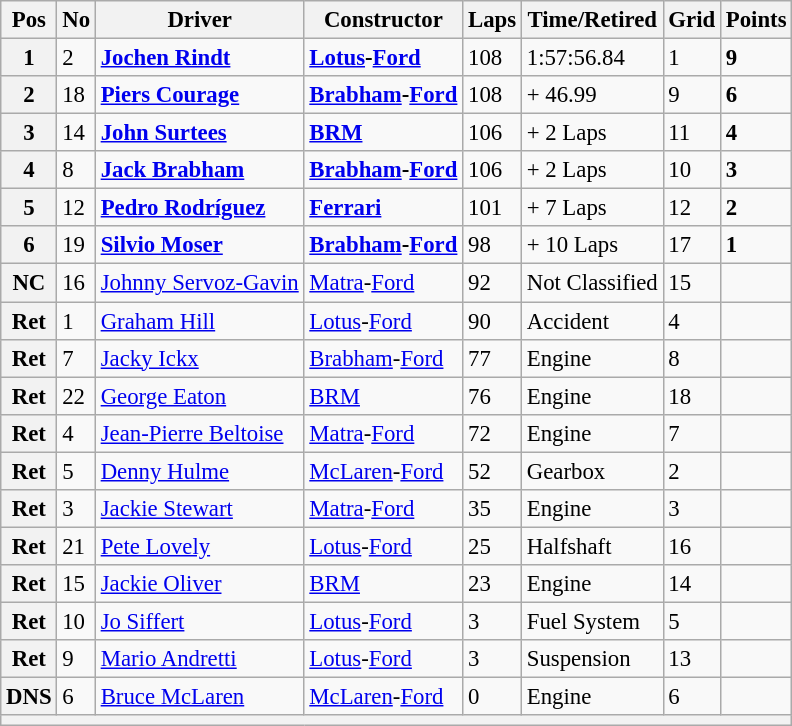<table class="wikitable" style="font-size: 95%;">
<tr>
<th>Pos</th>
<th>No</th>
<th>Driver</th>
<th>Constructor</th>
<th>Laps</th>
<th>Time/Retired</th>
<th>Grid</th>
<th>Points</th>
</tr>
<tr>
<th>1</th>
<td>2</td>
<td> <strong><a href='#'>Jochen Rindt</a></strong></td>
<td><strong><a href='#'>Lotus</a>-<a href='#'>Ford</a></strong></td>
<td>108</td>
<td>1:57:56.84</td>
<td>1</td>
<td><strong>9</strong></td>
</tr>
<tr>
<th>2</th>
<td>18</td>
<td> <strong><a href='#'>Piers Courage</a></strong></td>
<td><strong><a href='#'>Brabham</a>-<a href='#'>Ford</a></strong></td>
<td>108</td>
<td>+ 46.99</td>
<td>9</td>
<td><strong>6</strong></td>
</tr>
<tr>
<th>3</th>
<td>14</td>
<td> <strong><a href='#'>John Surtees</a></strong></td>
<td><strong><a href='#'>BRM</a></strong></td>
<td>106</td>
<td>+ 2 Laps</td>
<td>11</td>
<td><strong>4</strong></td>
</tr>
<tr>
<th>4</th>
<td>8</td>
<td> <strong><a href='#'>Jack Brabham</a></strong></td>
<td><strong><a href='#'>Brabham</a>-<a href='#'>Ford</a></strong></td>
<td>106</td>
<td>+ 2 Laps</td>
<td>10</td>
<td><strong>3</strong></td>
</tr>
<tr>
<th>5</th>
<td>12</td>
<td> <strong><a href='#'>Pedro Rodríguez</a></strong></td>
<td><strong><a href='#'>Ferrari</a></strong></td>
<td>101</td>
<td>+ 7 Laps</td>
<td>12</td>
<td><strong>2</strong></td>
</tr>
<tr>
<th>6</th>
<td>19</td>
<td> <strong><a href='#'>Silvio Moser</a></strong></td>
<td><strong><a href='#'>Brabham</a>-<a href='#'>Ford</a></strong></td>
<td>98</td>
<td>+ 10 Laps</td>
<td>17</td>
<td><strong>1</strong></td>
</tr>
<tr>
<th>NC</th>
<td>16</td>
<td> <a href='#'>Johnny Servoz-Gavin</a></td>
<td><a href='#'>Matra</a>-<a href='#'>Ford</a></td>
<td>92</td>
<td>Not Classified</td>
<td>15</td>
<td> </td>
</tr>
<tr>
<th>Ret</th>
<td>1</td>
<td> <a href='#'>Graham Hill</a></td>
<td><a href='#'>Lotus</a>-<a href='#'>Ford</a></td>
<td>90</td>
<td>Accident</td>
<td>4</td>
<td> </td>
</tr>
<tr>
<th>Ret</th>
<td>7</td>
<td> <a href='#'>Jacky Ickx</a></td>
<td><a href='#'>Brabham</a>-<a href='#'>Ford</a></td>
<td>77</td>
<td>Engine</td>
<td>8</td>
<td> </td>
</tr>
<tr>
<th>Ret</th>
<td>22</td>
<td> <a href='#'>George Eaton</a></td>
<td><a href='#'>BRM</a></td>
<td>76</td>
<td>Engine</td>
<td>18</td>
<td> </td>
</tr>
<tr>
<th>Ret</th>
<td>4</td>
<td> <a href='#'>Jean-Pierre Beltoise</a></td>
<td><a href='#'>Matra</a>-<a href='#'>Ford</a></td>
<td>72</td>
<td>Engine</td>
<td>7</td>
<td> </td>
</tr>
<tr>
<th>Ret</th>
<td>5</td>
<td> <a href='#'>Denny Hulme</a></td>
<td><a href='#'>McLaren</a>-<a href='#'>Ford</a></td>
<td>52</td>
<td>Gearbox</td>
<td>2</td>
<td> </td>
</tr>
<tr>
<th>Ret</th>
<td>3</td>
<td> <a href='#'>Jackie Stewart</a></td>
<td><a href='#'>Matra</a>-<a href='#'>Ford</a></td>
<td>35</td>
<td>Engine</td>
<td>3</td>
<td> </td>
</tr>
<tr>
<th>Ret</th>
<td>21</td>
<td> <a href='#'>Pete Lovely</a></td>
<td><a href='#'>Lotus</a>-<a href='#'>Ford</a></td>
<td>25</td>
<td>Halfshaft</td>
<td>16</td>
<td> </td>
</tr>
<tr>
<th>Ret</th>
<td>15</td>
<td> <a href='#'>Jackie Oliver</a></td>
<td><a href='#'>BRM</a></td>
<td>23</td>
<td>Engine</td>
<td>14</td>
<td> </td>
</tr>
<tr>
<th>Ret</th>
<td>10</td>
<td> <a href='#'>Jo Siffert</a></td>
<td><a href='#'>Lotus</a>-<a href='#'>Ford</a></td>
<td>3</td>
<td>Fuel System</td>
<td>5</td>
<td> </td>
</tr>
<tr>
<th>Ret</th>
<td>9</td>
<td> <a href='#'>Mario Andretti</a></td>
<td><a href='#'>Lotus</a>-<a href='#'>Ford</a></td>
<td>3</td>
<td>Suspension</td>
<td>13</td>
<td> </td>
</tr>
<tr>
<th>DNS</th>
<td>6</td>
<td> <a href='#'>Bruce McLaren</a></td>
<td><a href='#'>McLaren</a>-<a href='#'>Ford</a></td>
<td>0</td>
<td>Engine</td>
<td>6</td>
<td> </td>
</tr>
<tr>
<th colspan="8"></th>
</tr>
</table>
